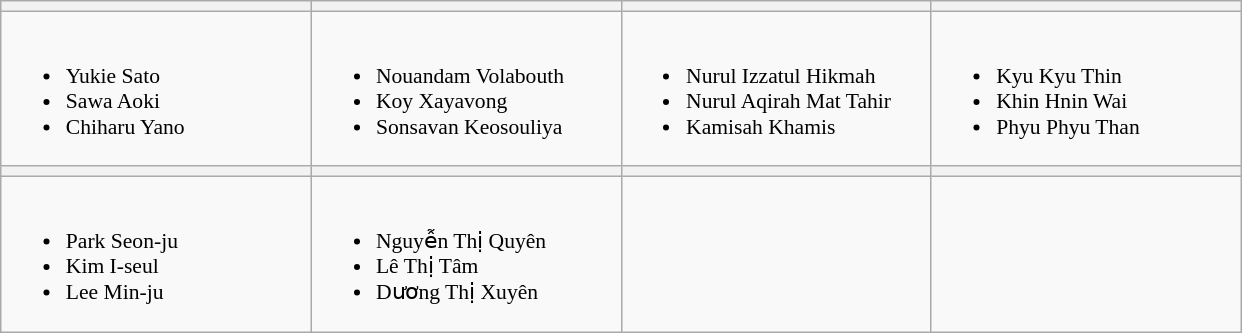<table class="wikitable" style="font-size:90%">
<tr>
<th width=200></th>
<th width=200></th>
<th width=200></th>
<th width=200></th>
</tr>
<tr>
<td valign=top><br><ul><li>Yukie Sato</li><li>Sawa Aoki</li><li>Chiharu Yano</li></ul></td>
<td valign=top><br><ul><li>Nouandam Volabouth</li><li>Koy Xayavong</li><li>Sonsavan Keosouliya</li></ul></td>
<td valign=top><br><ul><li>Nurul Izzatul Hikmah</li><li>Nurul Aqirah Mat Tahir</li><li>Kamisah Khamis</li></ul></td>
<td valign=top><br><ul><li>Kyu Kyu Thin</li><li>Khin Hnin Wai</li><li>Phyu Phyu Than</li></ul></td>
</tr>
<tr>
<th></th>
<th></th>
<th></th>
<th></th>
</tr>
<tr>
<td valign=top><br><ul><li>Park Seon-ju</li><li>Kim I-seul</li><li>Lee Min-ju</li></ul></td>
<td valign=top><br><ul><li>Nguyễn Thị Quyên</li><li>Lê Thị Tâm</li><li>Dương Thị Xuyên</li></ul></td>
<td valign=top></td>
<td valign=top></td>
</tr>
</table>
